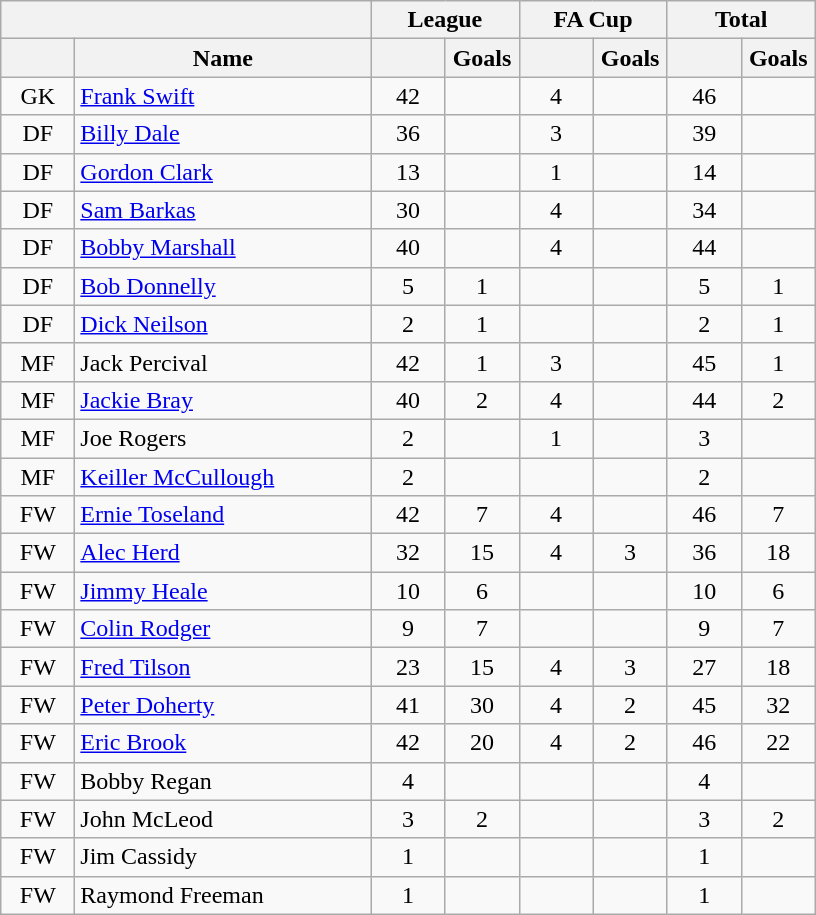<table class="wikitable" style="text-align: center;">
<tr>
<th colspan=2></th>
<th colspan=2>League</th>
<th colspan=2>FA Cup</th>
<th colspan=2>Total</th>
</tr>
<tr>
<th width=42></th>
<th width=190>Name</th>
<th width=42></th>
<th width=42>Goals</th>
<th width=42></th>
<th width=42>Goals</th>
<th width=42></th>
<th width=42>Goals</th>
</tr>
<tr>
<td>GK</td>
<td align=left> <a href='#'>Frank Swift</a></td>
<td>42</td>
<td></td>
<td>4</td>
<td></td>
<td>46</td>
<td></td>
</tr>
<tr>
<td>DF</td>
<td align=left> <a href='#'>Billy Dale</a></td>
<td>36</td>
<td></td>
<td>3</td>
<td></td>
<td>39</td>
<td></td>
</tr>
<tr>
<td>DF</td>
<td align=left> <a href='#'>Gordon Clark</a></td>
<td>13</td>
<td></td>
<td>1</td>
<td></td>
<td>14</td>
<td></td>
</tr>
<tr>
<td>DF</td>
<td align=left> <a href='#'>Sam Barkas</a></td>
<td>30</td>
<td></td>
<td>4</td>
<td></td>
<td>34</td>
<td></td>
</tr>
<tr>
<td>DF</td>
<td align=left> <a href='#'>Bobby Marshall</a></td>
<td>40</td>
<td></td>
<td>4</td>
<td></td>
<td>44</td>
<td></td>
</tr>
<tr>
<td>DF</td>
<td align=left> <a href='#'>Bob Donnelly</a></td>
<td>5</td>
<td>1</td>
<td></td>
<td></td>
<td>5</td>
<td>1</td>
</tr>
<tr>
<td>DF</td>
<td align=left> <a href='#'>Dick Neilson</a></td>
<td>2</td>
<td>1</td>
<td></td>
<td></td>
<td>2</td>
<td>1</td>
</tr>
<tr>
<td>MF</td>
<td align=left> Jack Percival</td>
<td>42</td>
<td>1</td>
<td>3</td>
<td></td>
<td>45</td>
<td>1</td>
</tr>
<tr>
<td>MF</td>
<td align=left> <a href='#'>Jackie Bray</a></td>
<td>40</td>
<td>2</td>
<td>4</td>
<td></td>
<td>44</td>
<td>2</td>
</tr>
<tr>
<td>MF</td>
<td align=left>Joe Rogers</td>
<td>2</td>
<td></td>
<td>1</td>
<td></td>
<td>3</td>
<td></td>
</tr>
<tr>
<td>MF</td>
<td align=left> <a href='#'>Keiller McCullough</a></td>
<td>2</td>
<td></td>
<td></td>
<td></td>
<td>2</td>
<td></td>
</tr>
<tr>
<td>FW</td>
<td align=left> <a href='#'>Ernie Toseland</a></td>
<td>42</td>
<td>7</td>
<td>4</td>
<td></td>
<td>46</td>
<td>7</td>
</tr>
<tr>
<td>FW</td>
<td align=left> <a href='#'>Alec Herd</a></td>
<td>32</td>
<td>15</td>
<td>4</td>
<td>3</td>
<td>36</td>
<td>18</td>
</tr>
<tr>
<td>FW</td>
<td align=left> <a href='#'>Jimmy Heale</a></td>
<td>10</td>
<td>6</td>
<td></td>
<td></td>
<td>10</td>
<td>6</td>
</tr>
<tr>
<td>FW</td>
<td align=left> <a href='#'>Colin Rodger</a></td>
<td>9</td>
<td>7</td>
<td></td>
<td></td>
<td>9</td>
<td>7</td>
</tr>
<tr>
<td>FW</td>
<td align=left> <a href='#'>Fred Tilson</a></td>
<td>23</td>
<td>15</td>
<td>4</td>
<td>3</td>
<td>27</td>
<td>18</td>
</tr>
<tr>
<td>FW</td>
<td align=left> <a href='#'>Peter Doherty</a></td>
<td>41</td>
<td>30</td>
<td>4</td>
<td>2</td>
<td>45</td>
<td>32</td>
</tr>
<tr>
<td>FW</td>
<td align=left> <a href='#'>Eric Brook</a></td>
<td>42</td>
<td>20</td>
<td>4</td>
<td>2</td>
<td>46</td>
<td>22</td>
</tr>
<tr>
<td>FW</td>
<td align=left>Bobby Regan</td>
<td>4</td>
<td></td>
<td></td>
<td></td>
<td>4</td>
<td></td>
</tr>
<tr>
<td>FW</td>
<td align=left>John McLeod</td>
<td>3</td>
<td>2</td>
<td></td>
<td></td>
<td>3</td>
<td>2</td>
</tr>
<tr>
<td>FW</td>
<td align=left>Jim Cassidy</td>
<td>1</td>
<td></td>
<td></td>
<td></td>
<td>1</td>
<td></td>
</tr>
<tr>
<td>FW</td>
<td align=left>Raymond Freeman</td>
<td>1</td>
<td></td>
<td></td>
<td></td>
<td>1</td>
<td></td>
</tr>
</table>
